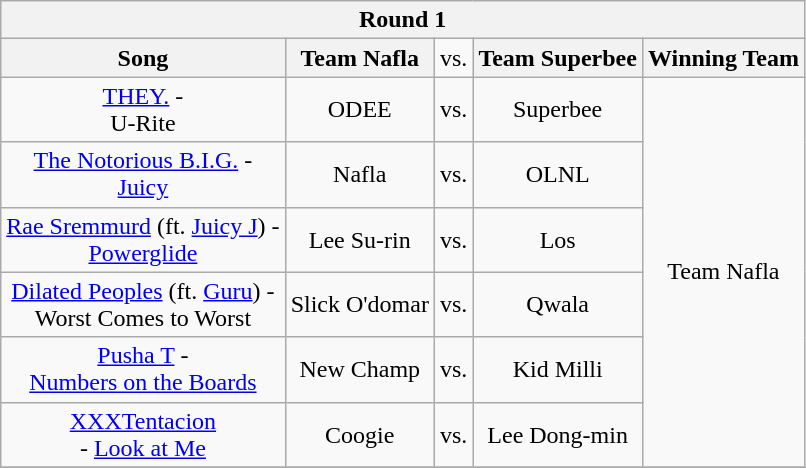<table class="wikitable" style="text-align:center" border="2">
<tr>
<th colspan="5">Round 1</th>
</tr>
<tr>
<th>Song</th>
<th>Team Nafla</th>
<td>vs.</td>
<th>Team Superbee</th>
<th>Winning Team</th>
</tr>
<tr>
<td><a href='#'>THEY.</a> - <br> U-Rite</td>
<td>ODEE</td>
<td>vs.</td>
<td>Superbee</td>
<td rowspan="6">Team Nafla</td>
</tr>
<tr>
<td><a href='#'>The Notorious B.I.G.</a> - <br> <a href='#'>Juicy</a></td>
<td>Nafla</td>
<td>vs.</td>
<td>OLNL</td>
</tr>
<tr>
<td><a href='#'>Rae Sremmurd</a> (ft. <a href='#'>Juicy J</a>) - <br> <a href='#'>Powerglide</a></td>
<td>Lee Su-rin</td>
<td>vs.</td>
<td>Los</td>
</tr>
<tr>
<td><a href='#'>Dilated Peoples</a> (ft. <a href='#'>Guru</a>) - <br> Worst Comes to Worst</td>
<td>Slick O'domar</td>
<td>vs.</td>
<td>Qwala</td>
</tr>
<tr>
<td><a href='#'>Pusha T</a> - <br><a href='#'>Numbers on the Boards</a></td>
<td>New Champ</td>
<td>vs.</td>
<td>Kid Milli</td>
</tr>
<tr>
<td><a href='#'>XXXTentacion</a> <br> - <a href='#'>Look at Me</a></td>
<td>Coogie</td>
<td>vs.</td>
<td>Lee Dong-min</td>
</tr>
<tr>
</tr>
</table>
